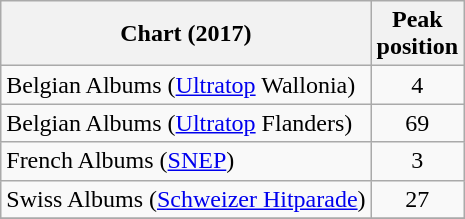<table class="wikitable sortable">
<tr>
<th>Chart (2017)</th>
<th>Peak<br>position</th>
</tr>
<tr>
<td>Belgian Albums (<a href='#'>Ultratop</a> Wallonia)</td>
<td align="center">4</td>
</tr>
<tr>
<td>Belgian Albums (<a href='#'>Ultratop</a> Flanders)</td>
<td align="center">69</td>
</tr>
<tr>
<td>French Albums (<a href='#'>SNEP</a>)</td>
<td align="center">3</td>
</tr>
<tr>
<td>Swiss Albums (<a href='#'>Schweizer Hitparade</a>)</td>
<td align="center">27</td>
</tr>
<tr>
</tr>
</table>
